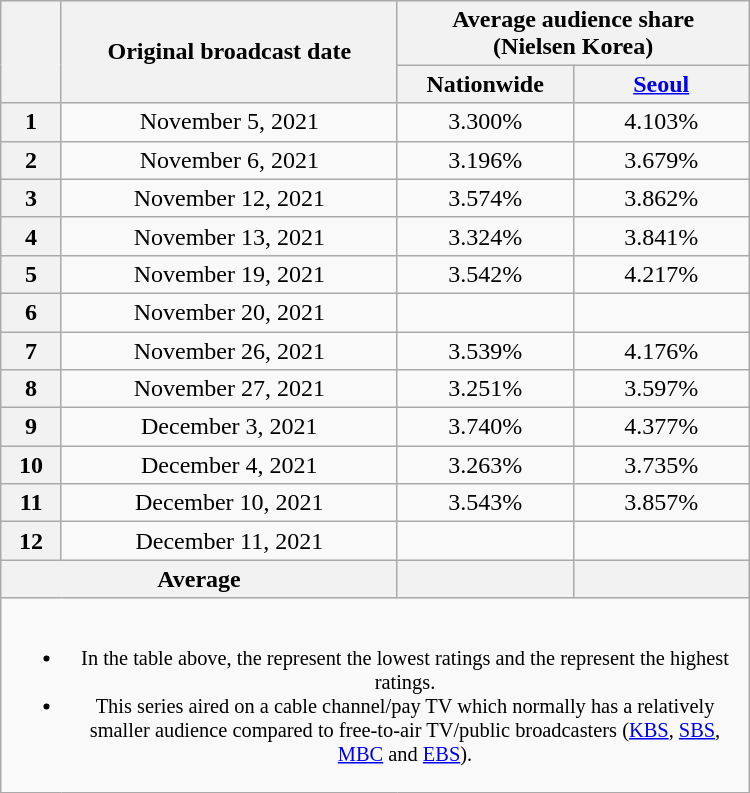<table class="wikitable" style="text-align:center; max-width:500px; margin-left: auto; margin-right: auto; border: none;">
<tr>
</tr>
<tr>
<th rowspan="2"></th>
<th rowspan="2">Original broadcast date</th>
<th colspan="2">Average audience share<br>(Nielsen Korea)</th>
</tr>
<tr>
<th width="110">Nationwide</th>
<th width="110"><a href='#'>Seoul</a></th>
</tr>
<tr>
<th>1</th>
<td>November 5, 2021</td>
<td>3.300% </td>
<td>4.103% </td>
</tr>
<tr>
<th>2</th>
<td>November 6, 2021</td>
<td>3.196% </td>
<td>3.679% </td>
</tr>
<tr>
<th>3</th>
<td>November 12, 2021</td>
<td>3.574% </td>
<td>3.862% </td>
</tr>
<tr>
<th>4</th>
<td>November 13, 2021</td>
<td>3.324% </td>
<td>3.841% </td>
</tr>
<tr>
<th>5</th>
<td>November 19, 2021</td>
<td>3.542% </td>
<td>4.217% </td>
</tr>
<tr>
<th>6</th>
<td>November 20, 2021</td>
<td><strong></strong> </td>
<td><strong></strong> </td>
</tr>
<tr>
<th>7</th>
<td>November 26, 2021</td>
<td>3.539% </td>
<td>4.176% </td>
</tr>
<tr>
<th>8</th>
<td>November 27, 2021</td>
<td>3.251% </td>
<td>3.597% </td>
</tr>
<tr>
<th>9</th>
<td>December 3, 2021</td>
<td>3.740% </td>
<td>4.377% </td>
</tr>
<tr>
<th>10</th>
<td>December 4, 2021</td>
<td>3.263% </td>
<td>3.735% </td>
</tr>
<tr>
<th>11</th>
<td>December 10, 2021</td>
<td>3.543% </td>
<td>3.857% </td>
</tr>
<tr>
<th>12</th>
<td>December 11, 2021</td>
<td><strong></strong> </td>
<td><strong></strong> </td>
</tr>
<tr>
<th colspan="2">Average</th>
<th></th>
<th></th>
</tr>
<tr>
<td colspan="4" style="font-size:85%"><br><ul><li>In the table above, the <strong></strong> represent the lowest ratings and the <strong></strong> represent the highest ratings.</li><li>This series aired on a cable channel/pay TV which normally has a relatively smaller audience compared to free-to-air TV/public broadcasters (<a href='#'>KBS</a>, <a href='#'>SBS</a>, <a href='#'>MBC</a> and <a href='#'>EBS</a>).</li></ul></td>
</tr>
</table>
